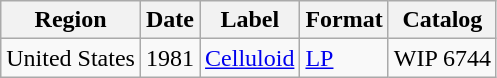<table class="wikitable">
<tr>
<th>Region</th>
<th>Date</th>
<th>Label</th>
<th>Format</th>
<th>Catalog</th>
</tr>
<tr>
<td>United States</td>
<td>1981</td>
<td><a href='#'>Celluloid</a></td>
<td><a href='#'>LP</a></td>
<td>WIP 6744</td>
</tr>
</table>
